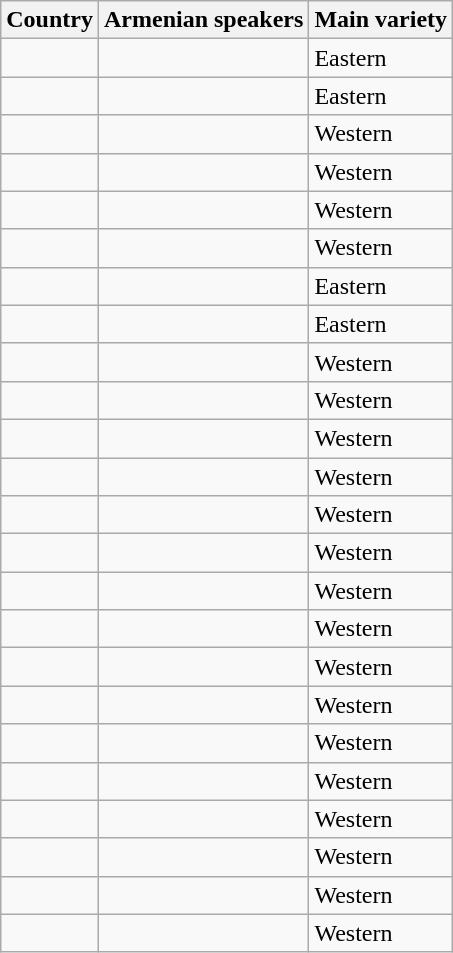<table class="wikitable">
<tr>
<th>Country</th>
<th>Armenian speakers</th>
<th>Main variety</th>
</tr>
<tr>
<td></td>
<td></td>
<td>Eastern</td>
</tr>
<tr>
<td></td>
<td></td>
<td>Eastern</td>
</tr>
<tr>
<td></td>
<td></td>
<td>Western</td>
</tr>
<tr>
<td></td>
<td></td>
<td>Western</td>
</tr>
<tr>
<td></td>
<td></td>
<td>Western</td>
</tr>
<tr>
<td></td>
<td></td>
<td>Western</td>
</tr>
<tr>
<td></td>
<td></td>
<td>Eastern</td>
</tr>
<tr>
<td></td>
<td></td>
<td>Eastern</td>
</tr>
<tr>
<td></td>
<td></td>
<td>Western</td>
</tr>
<tr>
<td></td>
<td></td>
<td>Western</td>
</tr>
<tr>
<td></td>
<td></td>
<td>Western</td>
</tr>
<tr>
<td></td>
<td></td>
<td>Western</td>
</tr>
<tr>
<td></td>
<td></td>
<td>Western</td>
</tr>
<tr>
<td></td>
<td></td>
<td>Western</td>
</tr>
<tr>
<td></td>
<td></td>
<td>Western</td>
</tr>
<tr>
<td></td>
<td></td>
<td>Western</td>
</tr>
<tr>
<td></td>
<td></td>
<td>Western</td>
</tr>
<tr>
<td></td>
<td></td>
<td>Western</td>
</tr>
<tr>
<td></td>
<td></td>
<td>Western</td>
</tr>
<tr>
<td></td>
<td></td>
<td>Western</td>
</tr>
<tr>
<td></td>
<td></td>
<td>Western</td>
</tr>
<tr>
<td></td>
<td></td>
<td>Western</td>
</tr>
<tr>
<td></td>
<td></td>
<td>Western</td>
</tr>
<tr>
<td></td>
<td></td>
<td>Western</td>
</tr>
</table>
